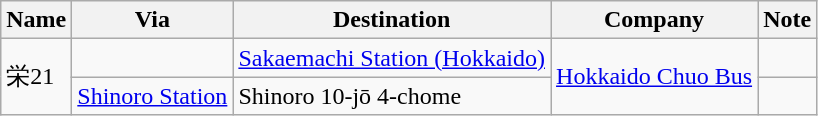<table class="wikitable">
<tr>
<th>Name</th>
<th>Via</th>
<th>Destination</th>
<th>Company</th>
<th>Note</th>
</tr>
<tr>
<td rowspan="2">栄21</td>
<td></td>
<td><a href='#'>Sakaemachi Station (Hokkaido)</a></td>
<td rowspan="2"><a href='#'>Hokkaido Chuo Bus</a></td>
<td></td>
</tr>
<tr>
<td><a href='#'>Shinoro Station</a></td>
<td>Shinoro 10-jō 4-chome</td>
<td></td>
</tr>
</table>
